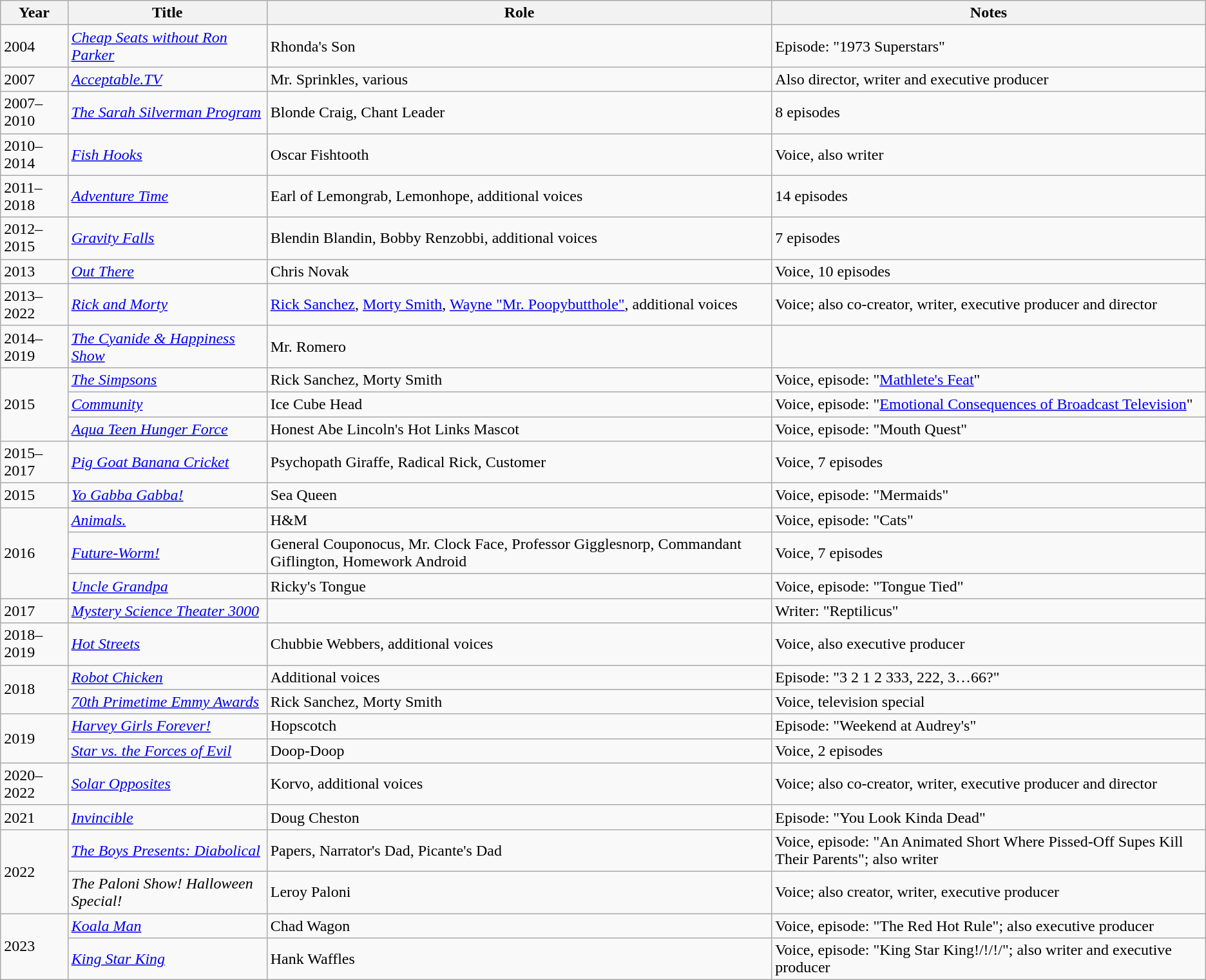<table class="wikitable sortable">
<tr>
<th>Year</th>
<th>Title</th>
<th>Role</th>
<th>Notes</th>
</tr>
<tr>
<td>2004</td>
<td><em><a href='#'>Cheap Seats without Ron Parker</a></em></td>
<td>Rhonda's Son</td>
<td>Episode: "1973 Superstars"</td>
</tr>
<tr>
<td>2007</td>
<td><em><a href='#'>Acceptable.TV</a></em></td>
<td>Mr. Sprinkles, various</td>
<td>Also director, writer and executive producer</td>
</tr>
<tr>
<td>2007–2010</td>
<td><em><a href='#'>The Sarah Silverman Program</a></em></td>
<td>Blonde Craig, Chant Leader</td>
<td>8 episodes</td>
</tr>
<tr>
<td>2010–2014</td>
<td><em><a href='#'>Fish Hooks</a></em></td>
<td>Oscar Fishtooth</td>
<td>Voice, also writer</td>
</tr>
<tr>
<td>2011–2018</td>
<td><em><a href='#'>Adventure Time</a></em></td>
<td>Earl of Lemongrab, Lemonhope, additional voices</td>
<td>14 episodes</td>
</tr>
<tr>
<td>2012–2015</td>
<td><em><a href='#'>Gravity Falls</a></em></td>
<td>Blendin Blandin, Bobby Renzobbi, additional voices</td>
<td>7 episodes</td>
</tr>
<tr>
<td>2013</td>
<td><em><a href='#'>Out There</a></em></td>
<td>Chris Novak</td>
<td>Voice, 10 episodes</td>
</tr>
<tr>
<td>2013–2022</td>
<td><em><a href='#'>Rick and Morty</a></em></td>
<td><a href='#'>Rick Sanchez</a>, <a href='#'>Morty Smith</a>, <a href='#'>Wayne "Mr. Poopybutthole"</a>, additional voices</td>
<td>Voice; also co-creator, writer, executive producer and director</td>
</tr>
<tr>
<td>2014–2019</td>
<td><em><a href='#'>The Cyanide & Happiness Show</a></em></td>
<td>Mr. Romero</td>
<td></td>
</tr>
<tr>
<td rowspan="3">2015</td>
<td><em><a href='#'>The Simpsons</a></em></td>
<td>Rick Sanchez, Morty Smith</td>
<td>Voice, episode: "<a href='#'>Mathlete's Feat</a>"</td>
</tr>
<tr>
<td><em><a href='#'>Community</a></em></td>
<td>Ice Cube Head</td>
<td>Voice, episode: "<a href='#'>Emotional Consequences of Broadcast Television</a>"</td>
</tr>
<tr>
<td><em><a href='#'>Aqua Teen Hunger Force</a></em></td>
<td>Honest Abe Lincoln's Hot Links Mascot</td>
<td>Voice, episode: "Mouth Quest"</td>
</tr>
<tr>
<td>2015–2017</td>
<td><em><a href='#'>Pig Goat Banana Cricket</a></em></td>
<td>Psychopath Giraffe, Radical Rick, Customer</td>
<td>Voice, 7 episodes</td>
</tr>
<tr>
<td>2015</td>
<td><em><a href='#'>Yo Gabba Gabba!</a></em></td>
<td>Sea Queen</td>
<td>Voice, episode: "Mermaids"</td>
</tr>
<tr>
<td rowspan="3">2016</td>
<td><em><a href='#'>Animals.</a></em></td>
<td>H&M</td>
<td>Voice, episode: "Cats"</td>
</tr>
<tr>
<td><em><a href='#'>Future-Worm!</a></em></td>
<td>General Couponocus, Mr. Clock Face, Professor Gigglesnorp, Commandant Giflington, Homework Android</td>
<td>Voice, 7 episodes</td>
</tr>
<tr>
<td><em><a href='#'>Uncle Grandpa</a></em></td>
<td>Ricky's Tongue</td>
<td>Voice, episode: "Tongue Tied"</td>
</tr>
<tr>
<td>2017</td>
<td><em><a href='#'>Mystery Science Theater 3000</a></em></td>
<td></td>
<td>Writer: "Reptilicus"</td>
</tr>
<tr>
<td>2018–2019</td>
<td><em><a href='#'>Hot Streets</a></em></td>
<td>Chubbie Webbers, additional voices</td>
<td>Voice, also executive producer</td>
</tr>
<tr>
<td rowspan="2">2018</td>
<td><em><a href='#'>Robot Chicken</a></em></td>
<td>Additional voices</td>
<td>Episode: "3 2 1 2 333, 222, 3…66?"</td>
</tr>
<tr>
<td><em><a href='#'>70th Primetime Emmy Awards</a></em></td>
<td>Rick Sanchez, Morty Smith</td>
<td>Voice, television special</td>
</tr>
<tr>
<td rowspan="2">2019</td>
<td><em><a href='#'>Harvey Girls Forever!</a></em></td>
<td>Hopscotch</td>
<td>Episode: "Weekend at Audrey's"</td>
</tr>
<tr>
<td><em><a href='#'>Star vs. the Forces of Evil</a></em></td>
<td>Doop-Doop</td>
<td>Voice, 2 episodes</td>
</tr>
<tr>
<td>2020–2022</td>
<td><em><a href='#'>Solar Opposites</a></em></td>
<td>Korvo, additional voices</td>
<td>Voice; also co-creator, writer, executive producer and director</td>
</tr>
<tr>
<td>2021</td>
<td><em><a href='#'>Invincible</a></em></td>
<td>Doug Cheston</td>
<td>Episode: "You Look Kinda Dead"</td>
</tr>
<tr>
<td rowspan="2">2022</td>
<td><em><a href='#'>The Boys Presents: Diabolical</a></em></td>
<td>Papers, Narrator's Dad, Picante's Dad</td>
<td>Voice, episode: "An Animated Short Where Pissed-Off Supes Kill Their Parents"; also writer</td>
</tr>
<tr>
<td><em>The Paloni Show! Halloween Special!</em></td>
<td>Leroy Paloni</td>
<td>Voice; also creator, writer, executive producer</td>
</tr>
<tr>
<td rowspan="2">2023</td>
<td><em><a href='#'>Koala Man</a></em></td>
<td>Chad Wagon</td>
<td>Voice, episode: "The Red Hot Rule"; also executive producer</td>
</tr>
<tr>
<td><em><a href='#'>King Star King</a></em></td>
<td>Hank Waffles</td>
<td>Voice, episode: "King Star King!/!/!/"; also writer and executive producer</td>
</tr>
</table>
